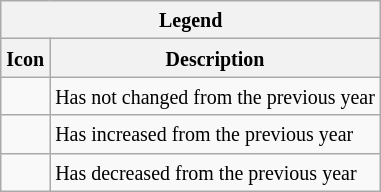<table class="wikitable">
<tr>
<th colspan="2"><small>Legend</small></th>
</tr>
<tr>
<th><small> Icon</small></th>
<th><small> Description</small></th>
</tr>
<tr>
<td></td>
<td><small>Has not changed from the previous year</small></td>
</tr>
<tr>
<td></td>
<td><small>Has increased from the previous year</small></td>
</tr>
<tr>
<td></td>
<td><small>Has decreased from the previous year</small></td>
</tr>
</table>
